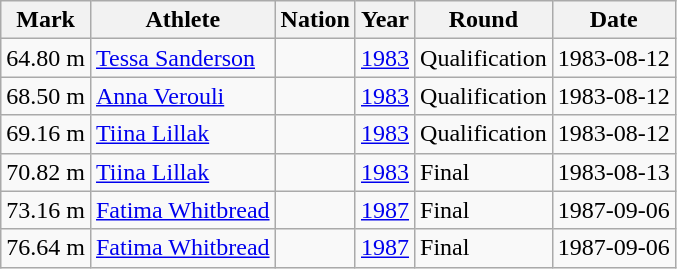<table class="wikitable sortable">
<tr>
<th>Mark</th>
<th>Athlete</th>
<th>Nation</th>
<th>Year</th>
<th>Round</th>
<th>Date</th>
</tr>
<tr>
<td>64.80 m</td>
<td align="left"><a href='#'>Tessa Sanderson</a></td>
<td align="left"></td>
<td><a href='#'>1983</a></td>
<td>Qualification</td>
<td>1983-08-12</td>
</tr>
<tr>
<td>68.50 m</td>
<td align="left"><a href='#'>Anna Verouli</a></td>
<td align="left"></td>
<td><a href='#'>1983</a></td>
<td>Qualification</td>
<td>1983-08-12</td>
</tr>
<tr>
<td>69.16 m</td>
<td align="left"><a href='#'>Tiina Lillak</a></td>
<td align="left"></td>
<td><a href='#'>1983</a></td>
<td>Qualification</td>
<td>1983-08-12</td>
</tr>
<tr>
<td>70.82 m</td>
<td align="left"><a href='#'>Tiina Lillak</a></td>
<td align="left"></td>
<td><a href='#'>1983</a></td>
<td>Final</td>
<td>1983-08-13</td>
</tr>
<tr>
<td>73.16 m</td>
<td><a href='#'>Fatima Whitbread</a></td>
<td></td>
<td><a href='#'>1987</a></td>
<td>Final</td>
<td>1987-09-06</td>
</tr>
<tr>
<td>76.64 m</td>
<td align="left"><a href='#'>Fatima Whitbread</a></td>
<td align="left"></td>
<td><a href='#'>1987</a></td>
<td>Final</td>
<td>1987-09-06</td>
</tr>
</table>
